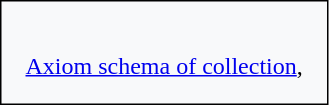<table border=1 style="border:0px">
<tr>
<td style="border:1px solid #000000; padding:1.0em; background-color:#F8F9FA"><br><a href='#'>Axiom schema of collection</a>,</td>
</tr>
</table>
